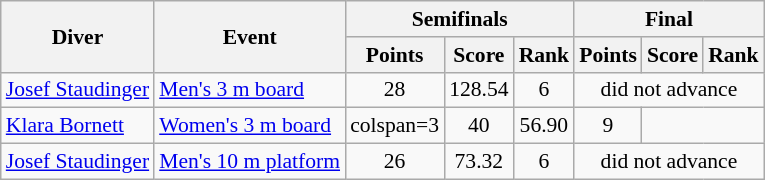<table class=wikitable style="font-size:90%">
<tr>
<th rowspan=2>Diver</th>
<th rowspan=2>Event</th>
<th colspan=3>Semifinals</th>
<th colspan=3>Final</th>
</tr>
<tr>
<th>Points</th>
<th>Score</th>
<th>Rank</th>
<th>Points</th>
<th>Score</th>
<th>Rank</th>
</tr>
<tr>
<td><a href='#'>Josef Staudinger</a></td>
<td><a href='#'>Men's 3 m board</a></td>
<td align=center>28</td>
<td align=center>128.54</td>
<td align=center>6</td>
<td align=center colspan=3>did not advance</td>
</tr>
<tr>
<td><a href='#'>Klara Bornett</a></td>
<td><a href='#'>Women's 3 m board</a></td>
<td>colspan=3 </td>
<td align=center>40</td>
<td align=center>56.90</td>
<td align=center>9</td>
</tr>
<tr>
<td><a href='#'>Josef Staudinger</a></td>
<td><a href='#'>Men's 10 m platform</a></td>
<td align=center>26</td>
<td align=center>73.32</td>
<td align=center>6</td>
<td align=center colspan=3>did not advance</td>
</tr>
</table>
